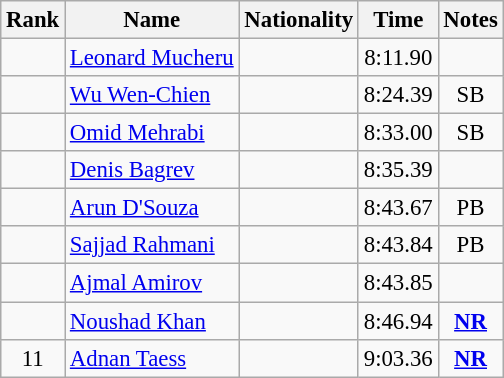<table class="wikitable sortable" style="text-align:center;font-size:95%">
<tr>
<th>Rank</th>
<th>Name</th>
<th>Nationality</th>
<th>Time</th>
<th>Notes</th>
</tr>
<tr>
<td></td>
<td style="text-align:left;"><a href='#'>Leonard Mucheru</a></td>
<td style="text-align:left;"></td>
<td>8:11.90</td>
<td></td>
</tr>
<tr>
<td></td>
<td style="text-align:left;"><a href='#'>Wu Wen-Chien</a></td>
<td style="text-align:left;"></td>
<td>8:24.39</td>
<td>SB</td>
</tr>
<tr>
<td></td>
<td style="text-align:left;"><a href='#'>Omid Mehrabi</a></td>
<td style="text-align:left;"></td>
<td>8:33.00</td>
<td>SB</td>
</tr>
<tr>
<td></td>
<td style="text-align:left;"><a href='#'>Denis Bagrev</a></td>
<td style="text-align:left;"></td>
<td>8:35.39</td>
<td></td>
</tr>
<tr>
<td></td>
<td style="text-align:left;"><a href='#'>Arun D'Souza</a></td>
<td style="text-align:left;"></td>
<td>8:43.67</td>
<td>PB</td>
</tr>
<tr>
<td></td>
<td style="text-align:left;"><a href='#'>Sajjad Rahmani</a></td>
<td style="text-align:left;"></td>
<td>8:43.84</td>
<td>PB</td>
</tr>
<tr>
<td></td>
<td style="text-align:left;"><a href='#'>Ajmal Amirov</a></td>
<td style="text-align:left;"></td>
<td>8:43.85</td>
<td></td>
</tr>
<tr>
<td></td>
<td style="text-align:left;"><a href='#'>Noushad Khan</a></td>
<td style="text-align:left;"></td>
<td>8:46.94</td>
<td><strong><a href='#'>NR</a></strong></td>
</tr>
<tr>
<td>11</td>
<td style="text-align:left;"><a href='#'>Adnan Taess</a></td>
<td style="text-align:left;"></td>
<td>9:03.36</td>
<td><strong><a href='#'>NR</a></strong></td>
</tr>
</table>
